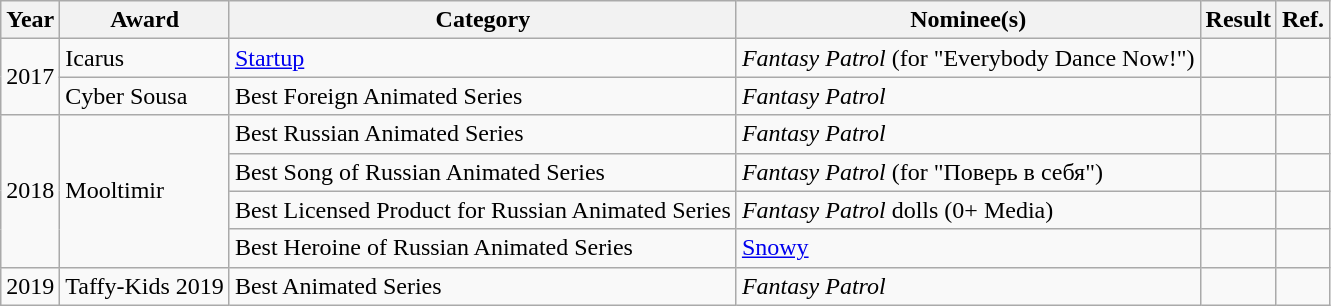<table class="wikitable">
<tr>
<th>Year</th>
<th>Award</th>
<th>Category</th>
<th>Nominee(s)</th>
<th>Result</th>
<th>Ref.</th>
</tr>
<tr>
<td rowspan=2>2017</td>
<td>Icarus</td>
<td><a href='#'>Startup</a></td>
<td><em>Fantasy Patrol</em> (for "Everybody Dance Now!")</td>
<td></td>
<td></td>
</tr>
<tr>
<td>Cyber Sousa</td>
<td>Best Foreign Animated Series</td>
<td><em>Fantasy Patrol</em></td>
<td></td>
<td></td>
</tr>
<tr>
<td rowspan=4>2018</td>
<td rowspan=4>Mooltimir</td>
<td>Best Russian Animated Series</td>
<td><em>Fantasy Patrol</em></td>
<td></td>
<td></td>
</tr>
<tr>
<td>Best Song of Russian Animated Series</td>
<td><em>Fantasy Patrol</em> (for "Поверь в себя")</td>
<td></td>
<td></td>
</tr>
<tr>
<td>Best Licensed Product for Russian Animated Series</td>
<td><em>Fantasy Patrol</em> dolls (0+ Media)</td>
<td></td>
<td></td>
</tr>
<tr>
<td>Best Heroine of Russian Animated Series</td>
<td><a href='#'>Snowy</a></td>
<td></td>
<td></td>
</tr>
<tr>
<td>2019</td>
<td>Taffy-Kids 2019</td>
<td>Best Animated Series</td>
<td><em>Fantasy Patrol</em></td>
<td></td>
<td></td>
</tr>
</table>
